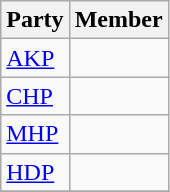<table class="wikitable">
<tr>
<th>Party</th>
<th colspan="2">Member</th>
</tr>
<tr>
<td><a href='#'>AKP</a></td>
<td></td>
</tr>
<tr>
<td><a href='#'>CHP</a></td>
<td></td>
</tr>
<tr>
<td><a href='#'>MHP</a></td>
<td></td>
</tr>
<tr>
<td><a href='#'>HDP</a></td>
<td></td>
</tr>
<tr>
</tr>
</table>
